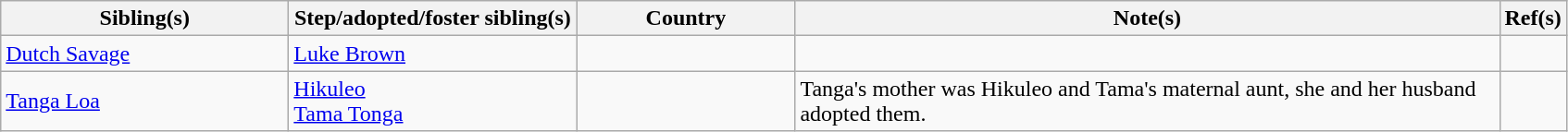<table class="wikitable sortable">
<tr>
<th style="width:200px;">Sibling(s)</th>
<th style="width:200px;">Step/adopted/foster sibling(s)</th>
<th style="width:150px;">Country</th>
<th style="width:500px;">Note(s)</th>
<th style="width:*;">Ref(s)</th>
</tr>
<tr>
<td><a href='#'>Dutch Savage</a></td>
<td><a href='#'>Luke Brown</a></td>
<td></td>
<td></td>
<td></td>
</tr>
<tr>
<td><a href='#'>Tanga Loa</a></td>
<td><a href='#'>Hikuleo</a><br><a href='#'>Tama Tonga</a></td>
<td></td>
<td>Tanga's mother was Hikuleo and Tama's maternal aunt, she and her husband adopted them.</td>
<td></td>
</tr>
</table>
